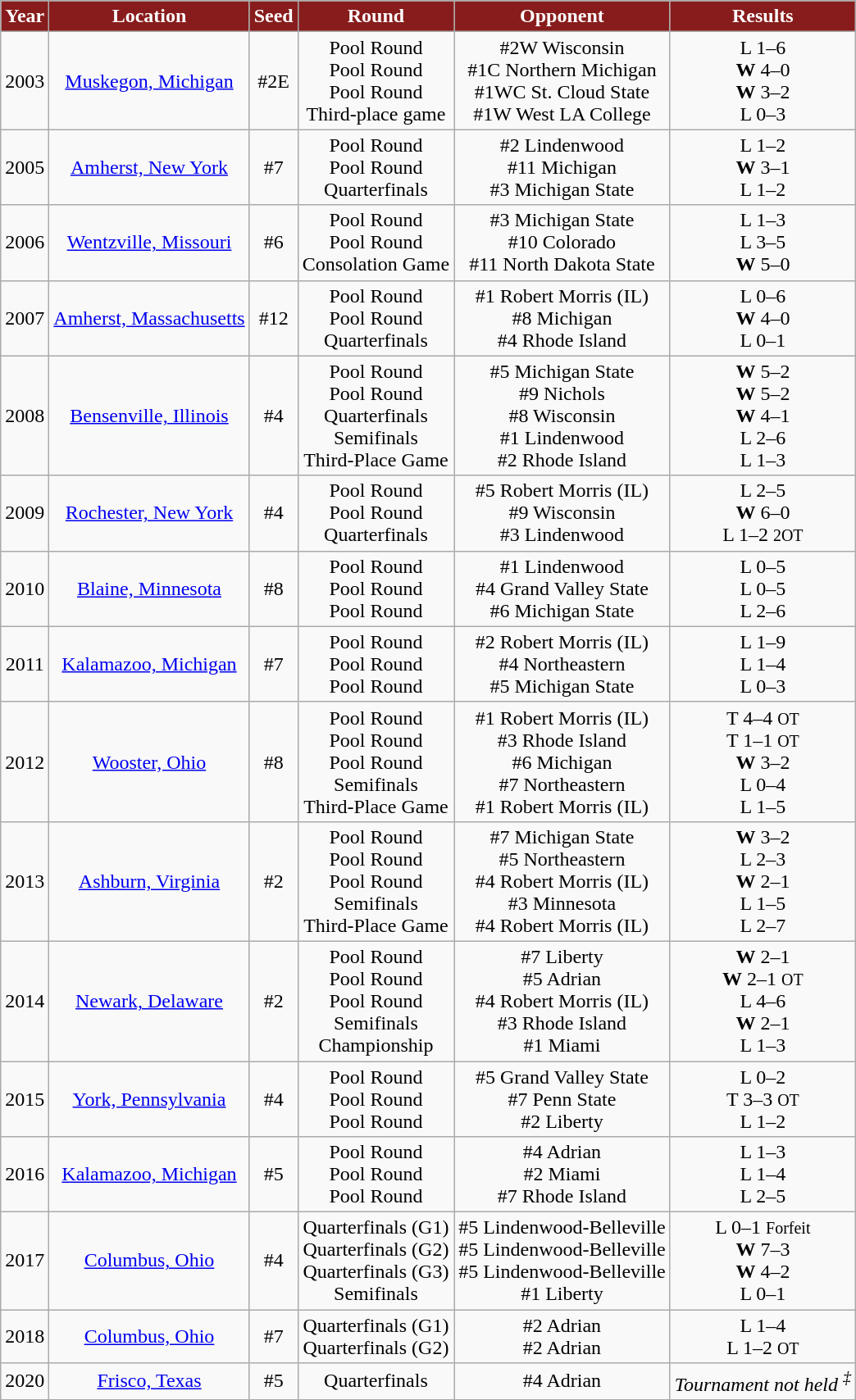<table class="wikitable">
<tr align="center"  style="background:#881c1c;color:#ffffff;">
<td><strong>Year</strong></td>
<td><strong>Location</strong></td>
<td><strong>Seed</strong></td>
<td><strong>Round</strong></td>
<td><strong>Opponent</strong></td>
<td><strong>Results</strong></td>
</tr>
<tr align="center">
<td>2003</td>
<td><a href='#'>Muskegon, Michigan</a></td>
<td>#2E</td>
<td>Pool Round<br>Pool Round<br>Pool Round<br>Third-place game</td>
<td>#2W Wisconsin<br>#1C Northern Michigan<br>#1WC St. Cloud State<br>#1W West LA College</td>
<td>L 1–6<br><strong>W</strong> 4–0<br><strong>W</strong> 3–2<br>L 0–3</td>
</tr>
<tr align="center">
<td>2005</td>
<td><a href='#'>Amherst, New York</a></td>
<td>#7</td>
<td>Pool Round<br>Pool Round<br>Quarterfinals</td>
<td>#2 Lindenwood<br>#11 Michigan<br>#3 Michigan State</td>
<td>L 1–2<br><strong>W</strong> 3–1<br>L 1–2</td>
</tr>
<tr align="center">
<td>2006</td>
<td><a href='#'>Wentzville, Missouri</a></td>
<td>#6</td>
<td>Pool Round<br>Pool Round<br>Consolation Game</td>
<td>#3 Michigan State<br>#10 Colorado<br>#11 North Dakota State</td>
<td>L 1–3<br>L 3–5<br><strong>W</strong> 5–0</td>
</tr>
<tr align="center">
<td>2007</td>
<td><a href='#'>Amherst, Massachusetts</a></td>
<td>#12</td>
<td>Pool Round<br>Pool Round<br>Quarterfinals</td>
<td>#1 Robert Morris (IL)<br>#8 Michigan<br>#4 Rhode Island</td>
<td>L 0–6<br><strong>W</strong> 4–0<br>L 0–1</td>
</tr>
<tr align="center">
<td>2008</td>
<td><a href='#'>Bensenville, Illinois</a></td>
<td>#4</td>
<td>Pool Round<br>Pool Round<br>Quarterfinals<br>Semifinals<br>Third-Place Game</td>
<td>#5 Michigan State<br>#9 Nichols<br>#8 Wisconsin<br>#1 Lindenwood<br>#2 Rhode Island</td>
<td><strong>W</strong> 5–2<br><strong>W</strong> 5–2<br><strong>W</strong> 4–1<br>L 2–6<br>L 1–3</td>
</tr>
<tr align="center">
<td>2009</td>
<td><a href='#'>Rochester, New York</a></td>
<td>#4</td>
<td>Pool Round<br>Pool Round<br>Quarterfinals</td>
<td>#5 Robert Morris (IL)<br>#9 Wisconsin<br>#3 Lindenwood</td>
<td>L 2–5<br><strong>W</strong> 6–0<br>L 1–2 <small>2OT</small></td>
</tr>
<tr align="center">
<td>2010</td>
<td><a href='#'>Blaine, Minnesota</a></td>
<td>#8</td>
<td>Pool Round<br>Pool Round<br>Pool Round</td>
<td>#1 Lindenwood<br>#4 Grand Valley State<br>#6 Michigan State</td>
<td>L 0–5<br>L 0–5<br> L 2–6</td>
</tr>
<tr align="center">
<td>2011</td>
<td><a href='#'>Kalamazoo, Michigan</a></td>
<td>#7</td>
<td>Pool Round<br>Pool Round<br>Pool Round</td>
<td>#2 Robert Morris (IL)<br>#4 Northeastern<br>#5 Michigan State</td>
<td>L 1–9<br>L 1–4<br>L 0–3</td>
</tr>
<tr align="center">
<td>2012</td>
<td><a href='#'>Wooster, Ohio</a></td>
<td>#8</td>
<td>Pool Round<br>Pool Round<br>Pool Round<br>Semifinals<br>Third-Place Game</td>
<td>#1 Robert Morris (IL)<br>#3 Rhode Island<br>#6 Michigan<br>#7 Northeastern<br>#1 Robert Morris (IL)</td>
<td>T 4–4 <small>OT</small><br>T 1–1 <small>OT</small><br><strong>W</strong> 3–2<br>L 0–4<br>L 1–5</td>
</tr>
<tr align="center">
<td>2013</td>
<td><a href='#'>Ashburn, Virginia</a></td>
<td>#2</td>
<td>Pool Round<br>Pool Round<br>Pool Round<br>Semifinals<br>Third-Place Game</td>
<td>#7 Michigan State<br>#5 Northeastern<br>#4 Robert Morris (IL)<br>#3 Minnesota<br>#4 Robert Morris (IL)</td>
<td><strong>W</strong> 3–2<br>L 2–3<br><strong>W</strong> 2–1<br>L 1–5<br>L 2–7</td>
</tr>
<tr align="center">
<td>2014</td>
<td><a href='#'>Newark, Delaware</a></td>
<td>#2</td>
<td>Pool Round<br>Pool Round<br>Pool Round<br>Semifinals<br>Championship</td>
<td>#7 Liberty<br>#5 Adrian<br>#4 Robert Morris (IL)<br>#3 Rhode Island<br>#1 Miami</td>
<td><strong>W</strong> 2–1<br><strong>W</strong> 2–1 <small>OT</small><br>L 4–6<br><strong>W</strong> 2–1<br>L 1–3</td>
</tr>
<tr align="center">
<td>2015</td>
<td><a href='#'>York, Pennsylvania</a></td>
<td>#4</td>
<td>Pool Round<br>Pool Round<br>Pool Round</td>
<td>#5 Grand Valley State<br>#7 Penn State<br>#2 Liberty</td>
<td>L 0–2<br>T 3–3 <small>OT</small><br>L 1–2</td>
</tr>
<tr align="center">
<td>2016</td>
<td><a href='#'>Kalamazoo, Michigan</a></td>
<td>#5</td>
<td>Pool Round<br>Pool Round<br>Pool Round</td>
<td>#4 Adrian<br>#2 Miami<br>#7 Rhode Island</td>
<td>L 1–3<br>L 1–4<br>L 2–5</td>
</tr>
<tr align="center">
<td>2017</td>
<td><a href='#'>Columbus, Ohio</a></td>
<td>#4</td>
<td>Quarterfinals (G1)<br>Quarterfinals (G2)<br>Quarterfinals (G3)<br>Semifinals</td>
<td>#5 Lindenwood-Belleville<br>#5 Lindenwood-Belleville<br>#5 Lindenwood-Belleville<br>#1 Liberty</td>
<td>L 0–1 <small>Forfeit</small><br><strong>W</strong> 7–3<br><strong>W</strong> 4–2<br>L 0–1</td>
</tr>
<tr align="center">
<td>2018</td>
<td><a href='#'>Columbus, Ohio</a></td>
<td>#7</td>
<td>Quarterfinals (G1)<br>Quarterfinals (G2)</td>
<td>#2 Adrian<br>#2 Adrian</td>
<td>L 1–4<br>L 1–2 <small>OT</small></td>
</tr>
<tr align="center">
<td>2020</td>
<td><a href='#'>Frisco, Texas</a></td>
<td>#5</td>
<td>Quarterfinals</td>
<td>#4 Adrian</td>
<td><em>Tournament not held <sup>‡</sup></em></td>
</tr>
</table>
